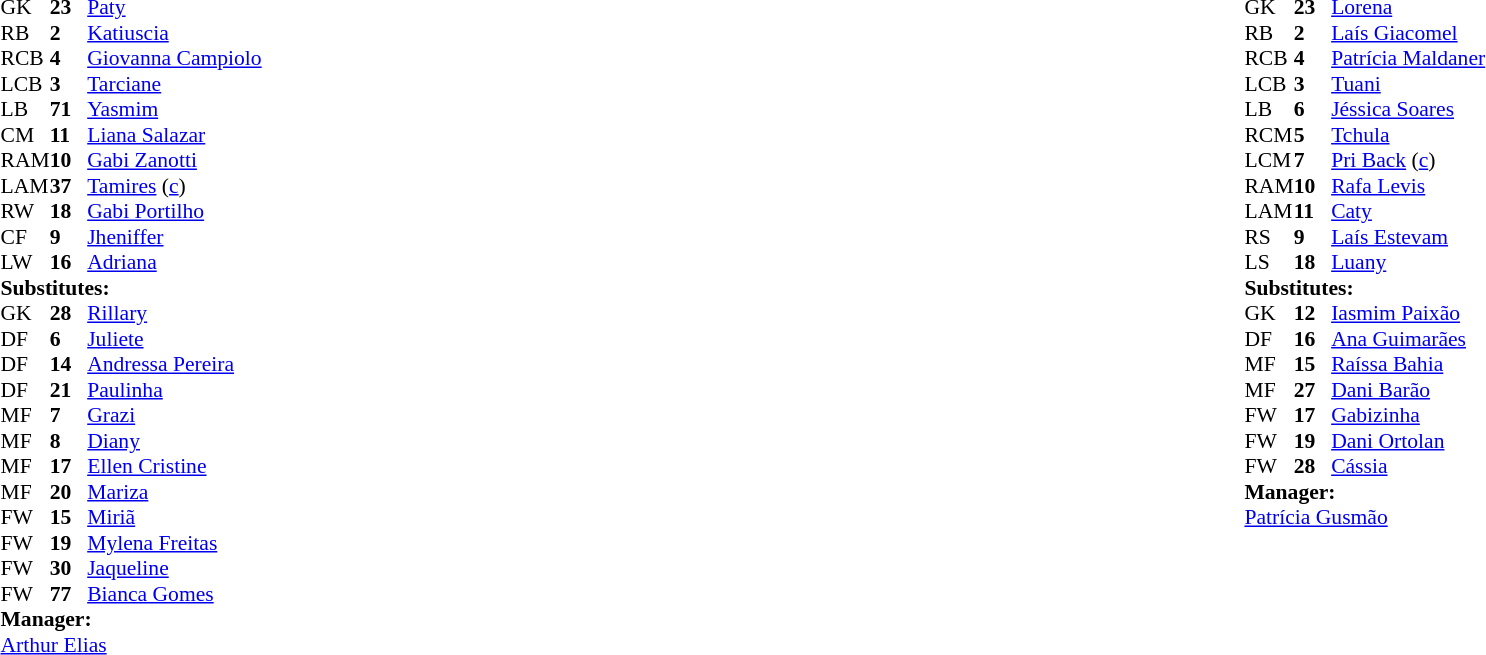<table width="100%">
<tr>
<td style="vertical-align:top; width:40%"><br><table style="font-size: 90%" cellspacing="0" cellpadding="0">
<tr>
<th width=25></th>
<th width=25></th>
</tr>
<tr>
<td>GK</td>
<td><strong>23</strong></td>
<td> <a href='#'>Paty</a></td>
</tr>
<tr>
<td>RB</td>
<td><strong>2</strong></td>
<td> <a href='#'>Katiuscia</a></td>
<td></td>
<td></td>
</tr>
<tr>
<td>RCB</td>
<td><strong>4</strong></td>
<td> <a href='#'>Giovanna Campiolo</a></td>
</tr>
<tr>
<td>LCB</td>
<td><strong>3</strong></td>
<td> <a href='#'>Tarciane</a></td>
</tr>
<tr>
<td>LB</td>
<td><strong>71</strong></td>
<td> <a href='#'>Yasmim</a></td>
</tr>
<tr>
<td>CM</td>
<td><strong>11</strong></td>
<td> <a href='#'>Liana Salazar</a></td>
<td></td>
<td></td>
</tr>
<tr>
<td>RAM</td>
<td><strong>10</strong></td>
<td> <a href='#'>Gabi Zanotti</a></td>
</tr>
<tr>
<td>LAM</td>
<td><strong>37</strong></td>
<td> <a href='#'>Tamires</a> (<a href='#'>c</a>)</td>
<td></td>
<td></td>
</tr>
<tr>
<td>RW</td>
<td><strong>18</strong></td>
<td> <a href='#'>Gabi Portilho</a></td>
</tr>
<tr>
<td>CF</td>
<td><strong>9</strong></td>
<td> <a href='#'>Jheniffer</a></td>
<td></td>
<td></td>
</tr>
<tr>
<td>LW</td>
<td><strong>16</strong></td>
<td> <a href='#'>Adriana</a></td>
<td></td>
<td></td>
</tr>
<tr>
<td colspan=3><strong>Substitutes:</strong></td>
</tr>
<tr>
<td>GK</td>
<td><strong>28</strong></td>
<td> <a href='#'>Rillary</a></td>
</tr>
<tr>
<td>DF</td>
<td><strong>6</strong></td>
<td> <a href='#'>Juliete</a></td>
</tr>
<tr>
<td>DF</td>
<td><strong>14</strong></td>
<td> <a href='#'>Andressa Pereira</a></td>
</tr>
<tr>
<td>DF</td>
<td><strong>21</strong></td>
<td> <a href='#'>Paulinha</a></td>
<td></td>
<td></td>
</tr>
<tr>
<td>MF</td>
<td><strong>7</strong></td>
<td> <a href='#'>Grazi</a></td>
</tr>
<tr>
<td>MF</td>
<td><strong>8</strong></td>
<td> <a href='#'>Diany</a></td>
<td></td>
<td></td>
</tr>
<tr>
<td>MF</td>
<td><strong>17</strong></td>
<td> <a href='#'>Ellen Cristine</a></td>
<td></td>
<td></td>
</tr>
<tr>
<td>MF</td>
<td><strong>20</strong></td>
<td> <a href='#'>Mariza</a></td>
</tr>
<tr>
<td>FW</td>
<td><strong>15</strong></td>
<td> <a href='#'>Miriã</a></td>
<td></td>
<td></td>
</tr>
<tr>
<td>FW</td>
<td><strong>19</strong></td>
<td> <a href='#'>Mylena Freitas</a></td>
</tr>
<tr>
<td>FW</td>
<td><strong>30</strong></td>
<td> <a href='#'>Jaqueline</a></td>
<td></td>
<td></td>
</tr>
<tr>
<td>FW</td>
<td><strong>77</strong></td>
<td> <a href='#'>Bianca Gomes</a></td>
</tr>
<tr>
<td colspan=3><strong>Manager:</strong></td>
</tr>
<tr>
<td colspan="4"> <a href='#'>Arthur Elias</a></td>
</tr>
</table>
</td>
<td style="vertical-align:top; width:50%"><br><table cellspacing="0" cellpadding="0" style="font-size:90%; margin:auto">
<tr>
<th width=25></th>
<th width=25></th>
</tr>
<tr>
<td>GK</td>
<td><strong>23</strong></td>
<td> <a href='#'>Lorena</a></td>
</tr>
<tr>
<td>RB</td>
<td><strong>2</strong></td>
<td> <a href='#'>Laís Giacomel</a></td>
</tr>
<tr>
<td>RCB</td>
<td><strong>4</strong></td>
<td> <a href='#'>Patrícia Maldaner</a></td>
<td></td>
</tr>
<tr>
<td>LCB</td>
<td><strong>3</strong></td>
<td> <a href='#'>Tuani</a></td>
</tr>
<tr>
<td>LB</td>
<td><strong>6</strong></td>
<td> <a href='#'>Jéssica Soares</a></td>
<td></td>
</tr>
<tr>
<td>RCM</td>
<td><strong>5</strong></td>
<td> <a href='#'>Tchula</a></td>
</tr>
<tr>
<td>LCM</td>
<td><strong>7</strong></td>
<td> <a href='#'>Pri Back</a> (<a href='#'>c</a>)</td>
</tr>
<tr>
<td>RAM</td>
<td><strong>10</strong></td>
<td> <a href='#'>Rafa Levis</a></td>
<td></td>
<td></td>
</tr>
<tr>
<td>LAM</td>
<td><strong>11</strong></td>
<td> <a href='#'>Caty</a></td>
<td></td>
</tr>
<tr>
<td>RS</td>
<td><strong>9</strong></td>
<td> <a href='#'>Laís Estevam</a></td>
<td></td>
<td></td>
</tr>
<tr>
<td>LS</td>
<td><strong>18</strong></td>
<td> <a href='#'>Luany</a></td>
<td></td>
<td></td>
</tr>
<tr>
<td colspan=3><strong>Substitutes:</strong></td>
</tr>
<tr>
<td>GK</td>
<td><strong>12</strong></td>
<td> <a href='#'>Iasmim Paixão</a></td>
</tr>
<tr>
<td>DF</td>
<td><strong>16</strong></td>
<td> <a href='#'>Ana Guimarães</a></td>
</tr>
<tr>
<td>MF</td>
<td><strong>15</strong></td>
<td> <a href='#'>Raíssa Bahia</a></td>
</tr>
<tr>
<td>MF</td>
<td><strong>27</strong></td>
<td> <a href='#'>Dani Barão</a></td>
<td></td>
<td></td>
</tr>
<tr>
<td>FW</td>
<td><strong>17</strong></td>
<td> <a href='#'>Gabizinha</a></td>
</tr>
<tr>
<td>FW</td>
<td><strong>19</strong></td>
<td> <a href='#'>Dani Ortolan</a></td>
<td></td>
<td></td>
</tr>
<tr>
<td>FW</td>
<td><strong>28</strong></td>
<td> <a href='#'>Cássia</a></td>
<td></td>
<td></td>
</tr>
<tr>
<td></td>
</tr>
<tr>
<td></td>
</tr>
<tr>
<td></td>
</tr>
<tr>
<td></td>
</tr>
<tr>
<td></td>
</tr>
<tr>
<td colspan=3><strong>Manager:</strong></td>
</tr>
<tr>
<td colspan="4"> <a href='#'>Patrícia Gusmão</a></td>
</tr>
</table>
</td>
</tr>
</table>
